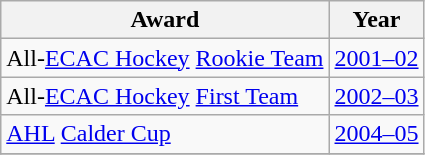<table class="wikitable">
<tr>
<th>Award</th>
<th>Year</th>
</tr>
<tr>
<td>All-<a href='#'>ECAC Hockey</a> <a href='#'>Rookie Team</a></td>
<td><a href='#'>2001–02</a></td>
</tr>
<tr>
<td>All-<a href='#'>ECAC Hockey</a> <a href='#'>First Team</a></td>
<td><a href='#'>2002–03</a></td>
</tr>
<tr>
<td><a href='#'>AHL</a> <a href='#'>Calder Cup</a></td>
<td><a href='#'>2004–05</a></td>
</tr>
<tr>
</tr>
</table>
